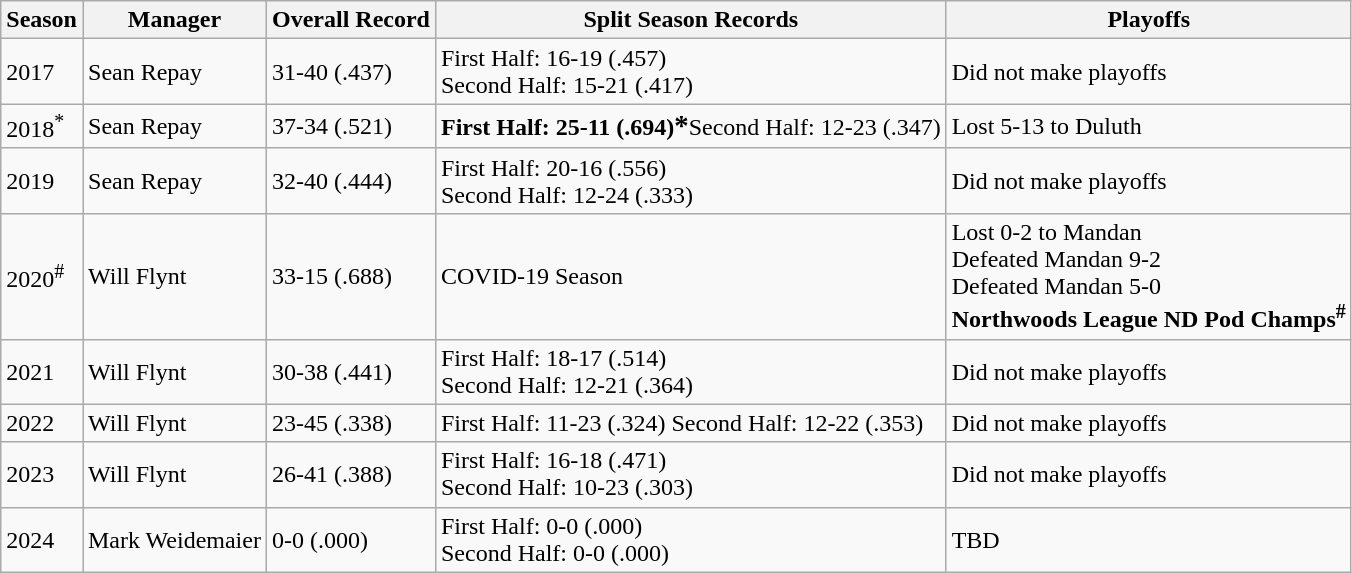<table class="wikitable sortable">
<tr>
<th>Season</th>
<th>Manager</th>
<th>Overall Record</th>
<th>Split Season Records</th>
<th>Playoffs</th>
</tr>
<tr>
<td>2017</td>
<td>Sean Repay</td>
<td>31-40 (.437)</td>
<td>First Half: 16-19 (.457)<br>Second Half: 15-21 (.417)</td>
<td>Did not make playoffs</td>
</tr>
<tr>
<td>2018<sup>*</sup></td>
<td>Sean Repay</td>
<td>37-34 (.521)</td>
<td><strong>First Half: 25-11 (.694)<big>*</big></strong>Second Half: 12-23 (.347)</td>
<td>Lost 5-13 to Duluth</td>
</tr>
<tr>
<td>2019</td>
<td>Sean Repay</td>
<td>32-40 (.444)</td>
<td>First Half: 20-16 (.556)<br>Second Half: 12-24 (.333)</td>
<td>Did not make playoffs</td>
</tr>
<tr>
<td>2020<sup>#</sup></td>
<td>Will Flynt</td>
<td>33-15 (.688)</td>
<td>COVID-19 Season</td>
<td>Lost 0-2 to Mandan<br>Defeated Mandan 9-2<br>Defeated Mandan 5-0<br><strong>Northwoods League ND Pod Champs<sup>#</sup></strong></td>
</tr>
<tr>
<td>2021</td>
<td>Will Flynt</td>
<td>30-38 (.441)</td>
<td>First Half: 18-17 (.514)<br>Second Half: 12-21 (.364)</td>
<td>Did not make playoffs</td>
</tr>
<tr>
<td>2022</td>
<td>Will Flynt</td>
<td>23-45 (.338)</td>
<td>First Half: 11-23 (.324) Second Half: 12-22 (.353)</td>
<td>Did not make playoffs</td>
</tr>
<tr>
<td>2023</td>
<td>Will Flynt</td>
<td>26-41 (.388)</td>
<td>First Half: 16-18 (.471)<br>Second Half: 10-23 (.303)</td>
<td>Did not make playoffs</td>
</tr>
<tr>
<td>2024</td>
<td>Mark Weidemaier</td>
<td>0-0 (.000)</td>
<td>First Half: 0-0 (.000)<br>Second Half: 0-0 (.000)</td>
<td>TBD</td>
</tr>
</table>
